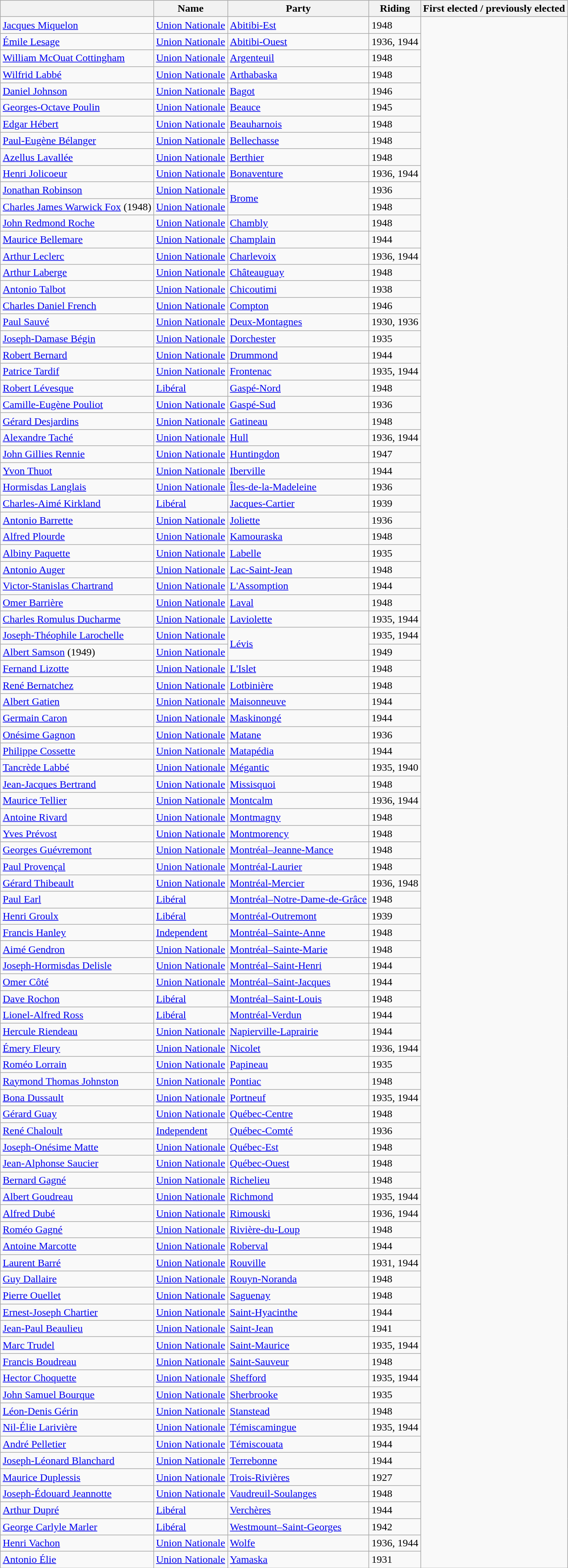<table class="wikitable sortable">
<tr>
<th></th>
<th>Name</th>
<th>Party</th>
<th>Riding</th>
<th>First elected / previously elected</th>
</tr>
<tr>
<td><a href='#'>Jacques Miquelon</a></td>
<td><a href='#'>Union Nationale</a></td>
<td><a href='#'>Abitibi-Est</a></td>
<td>1948</td>
</tr>
<tr>
<td><a href='#'>Émile Lesage</a></td>
<td><a href='#'>Union Nationale</a></td>
<td><a href='#'>Abitibi-Ouest</a></td>
<td>1936, 1944</td>
</tr>
<tr>
<td><a href='#'>William McOuat Cottingham</a></td>
<td><a href='#'>Union Nationale</a></td>
<td><a href='#'>Argenteuil</a></td>
<td>1948</td>
</tr>
<tr>
<td><a href='#'>Wilfrid Labbé</a></td>
<td><a href='#'>Union Nationale</a></td>
<td><a href='#'>Arthabaska</a></td>
<td>1948</td>
</tr>
<tr>
<td><a href='#'>Daniel Johnson</a></td>
<td><a href='#'>Union Nationale</a></td>
<td><a href='#'>Bagot</a></td>
<td>1946</td>
</tr>
<tr>
<td><a href='#'>Georges-Octave Poulin</a></td>
<td><a href='#'>Union Nationale</a></td>
<td><a href='#'>Beauce</a></td>
<td>1945</td>
</tr>
<tr>
<td><a href='#'>Edgar Hébert</a></td>
<td><a href='#'>Union Nationale</a></td>
<td><a href='#'>Beauharnois</a></td>
<td>1948</td>
</tr>
<tr>
<td><a href='#'>Paul-Eugène Bélanger</a></td>
<td><a href='#'>Union Nationale</a></td>
<td><a href='#'>Bellechasse</a></td>
<td>1948</td>
</tr>
<tr>
<td><a href='#'>Azellus Lavallée</a></td>
<td><a href='#'>Union Nationale</a></td>
<td><a href='#'>Berthier</a></td>
<td>1948</td>
</tr>
<tr>
<td><a href='#'>Henri Jolicoeur</a></td>
<td><a href='#'>Union Nationale</a></td>
<td><a href='#'>Bonaventure</a></td>
<td>1936, 1944</td>
</tr>
<tr>
<td><a href='#'>Jonathan Robinson</a></td>
<td><a href='#'>Union Nationale</a></td>
<td rowspan=2><a href='#'>Brome</a></td>
<td>1936</td>
</tr>
<tr>
<td><a href='#'>Charles James Warwick Fox</a> (1948)</td>
<td><a href='#'>Union Nationale</a></td>
<td>1948</td>
</tr>
<tr>
<td><a href='#'>John Redmond Roche</a></td>
<td><a href='#'>Union Nationale</a></td>
<td><a href='#'>Chambly</a></td>
<td>1948</td>
</tr>
<tr>
<td><a href='#'>Maurice Bellemare</a></td>
<td><a href='#'>Union Nationale</a></td>
<td><a href='#'>Champlain</a></td>
<td>1944</td>
</tr>
<tr>
<td><a href='#'>Arthur Leclerc</a></td>
<td><a href='#'>Union Nationale</a></td>
<td><a href='#'>Charlevoix</a></td>
<td>1936, 1944</td>
</tr>
<tr>
<td><a href='#'>Arthur Laberge</a></td>
<td><a href='#'>Union Nationale</a></td>
<td><a href='#'>Châteauguay</a></td>
<td>1948</td>
</tr>
<tr>
<td><a href='#'>Antonio Talbot</a></td>
<td><a href='#'>Union Nationale</a></td>
<td><a href='#'>Chicoutimi</a></td>
<td>1938</td>
</tr>
<tr>
<td><a href='#'>Charles Daniel French</a></td>
<td><a href='#'>Union Nationale</a></td>
<td><a href='#'>Compton</a></td>
<td>1946</td>
</tr>
<tr>
<td><a href='#'>Paul Sauvé</a></td>
<td><a href='#'>Union Nationale</a></td>
<td><a href='#'>Deux-Montagnes</a></td>
<td>1930, 1936</td>
</tr>
<tr>
<td><a href='#'>Joseph-Damase Bégin</a></td>
<td><a href='#'>Union Nationale</a></td>
<td><a href='#'>Dorchester</a></td>
<td>1935</td>
</tr>
<tr>
<td><a href='#'>Robert Bernard</a></td>
<td><a href='#'>Union Nationale</a></td>
<td><a href='#'>Drummond</a></td>
<td>1944</td>
</tr>
<tr>
<td><a href='#'>Patrice Tardif</a></td>
<td><a href='#'>Union Nationale</a></td>
<td><a href='#'>Frontenac</a></td>
<td>1935, 1944</td>
</tr>
<tr>
<td><a href='#'>Robert Lévesque</a></td>
<td><a href='#'>Libéral</a></td>
<td><a href='#'>Gaspé-Nord</a></td>
<td>1948</td>
</tr>
<tr>
<td><a href='#'>Camille-Eugène Pouliot</a></td>
<td><a href='#'>Union Nationale</a></td>
<td><a href='#'>Gaspé-Sud</a></td>
<td>1936</td>
</tr>
<tr>
<td><a href='#'>Gérard Desjardins</a></td>
<td><a href='#'>Union Nationale</a></td>
<td><a href='#'>Gatineau</a></td>
<td>1948</td>
</tr>
<tr>
<td><a href='#'>Alexandre Taché</a></td>
<td><a href='#'>Union Nationale</a></td>
<td><a href='#'>Hull</a></td>
<td>1936, 1944</td>
</tr>
<tr>
<td><a href='#'>John Gillies Rennie</a></td>
<td><a href='#'>Union Nationale</a></td>
<td><a href='#'>Huntingdon</a></td>
<td>1947</td>
</tr>
<tr>
<td><a href='#'>Yvon Thuot</a></td>
<td><a href='#'>Union Nationale</a></td>
<td><a href='#'>Iberville</a></td>
<td>1944</td>
</tr>
<tr>
<td><a href='#'>Hormisdas Langlais</a></td>
<td><a href='#'>Union Nationale</a></td>
<td><a href='#'>Îles-de-la-Madeleine</a></td>
<td>1936</td>
</tr>
<tr>
<td><a href='#'>Charles-Aimé Kirkland</a></td>
<td><a href='#'>Libéral</a></td>
<td><a href='#'>Jacques-Cartier</a></td>
<td>1939</td>
</tr>
<tr>
<td><a href='#'>Antonio Barrette</a></td>
<td><a href='#'>Union Nationale</a></td>
<td><a href='#'>Joliette</a></td>
<td>1936</td>
</tr>
<tr>
<td><a href='#'>Alfred Plourde</a></td>
<td><a href='#'>Union Nationale</a></td>
<td><a href='#'>Kamouraska</a></td>
<td>1948</td>
</tr>
<tr>
<td><a href='#'>Albiny Paquette</a></td>
<td><a href='#'>Union Nationale</a></td>
<td><a href='#'>Labelle</a></td>
<td>1935</td>
</tr>
<tr>
<td><a href='#'>Antonio Auger</a></td>
<td><a href='#'>Union Nationale</a></td>
<td><a href='#'>Lac-Saint-Jean</a></td>
<td>1948</td>
</tr>
<tr>
<td><a href='#'>Victor-Stanislas Chartrand</a></td>
<td><a href='#'>Union Nationale</a></td>
<td><a href='#'>L'Assomption</a></td>
<td>1944</td>
</tr>
<tr>
<td><a href='#'>Omer Barrière</a></td>
<td><a href='#'>Union Nationale</a></td>
<td><a href='#'>Laval</a></td>
<td>1948</td>
</tr>
<tr>
<td><a href='#'>Charles Romulus Ducharme</a></td>
<td><a href='#'>Union Nationale</a></td>
<td><a href='#'>Laviolette</a></td>
<td>1935, 1944</td>
</tr>
<tr>
<td><a href='#'>Joseph-Théophile Larochelle</a></td>
<td><a href='#'>Union Nationale</a></td>
<td rowspan=2><a href='#'>Lévis</a></td>
<td>1935, 1944</td>
</tr>
<tr>
<td><a href='#'>Albert Samson</a> (1949)</td>
<td><a href='#'>Union Nationale</a></td>
<td>1949</td>
</tr>
<tr>
<td><a href='#'>Fernand Lizotte</a></td>
<td><a href='#'>Union Nationale</a></td>
<td><a href='#'>L'Islet</a></td>
<td>1948</td>
</tr>
<tr>
<td><a href='#'>René Bernatchez</a></td>
<td><a href='#'>Union Nationale</a></td>
<td><a href='#'>Lotbinière</a></td>
<td>1948</td>
</tr>
<tr>
<td><a href='#'>Albert Gatien</a></td>
<td><a href='#'>Union Nationale</a></td>
<td><a href='#'>Maisonneuve</a></td>
<td>1944</td>
</tr>
<tr>
<td><a href='#'>Germain Caron</a></td>
<td><a href='#'>Union Nationale</a></td>
<td><a href='#'>Maskinongé</a></td>
<td>1944</td>
</tr>
<tr>
<td><a href='#'>Onésime Gagnon</a></td>
<td><a href='#'>Union Nationale</a></td>
<td><a href='#'>Matane</a></td>
<td>1936</td>
</tr>
<tr>
<td><a href='#'>Philippe Cossette</a></td>
<td><a href='#'>Union Nationale</a></td>
<td><a href='#'>Matapédia</a></td>
<td>1944</td>
</tr>
<tr>
<td><a href='#'>Tancrède Labbé</a></td>
<td><a href='#'>Union Nationale</a></td>
<td><a href='#'>Mégantic</a></td>
<td>1935, 1940</td>
</tr>
<tr>
<td><a href='#'>Jean-Jacques Bertrand</a></td>
<td><a href='#'>Union Nationale</a></td>
<td><a href='#'>Missisquoi</a></td>
<td>1948</td>
</tr>
<tr>
<td><a href='#'>Maurice Tellier</a></td>
<td><a href='#'>Union Nationale</a></td>
<td><a href='#'>Montcalm</a></td>
<td>1936, 1944</td>
</tr>
<tr>
<td><a href='#'>Antoine Rivard</a></td>
<td><a href='#'>Union Nationale</a></td>
<td><a href='#'>Montmagny</a></td>
<td>1948</td>
</tr>
<tr>
<td><a href='#'>Yves Prévost</a></td>
<td><a href='#'>Union Nationale</a></td>
<td><a href='#'>Montmorency</a></td>
<td>1948</td>
</tr>
<tr>
<td><a href='#'>Georges Guévremont</a></td>
<td><a href='#'>Union Nationale</a></td>
<td><a href='#'>Montréal–Jeanne-Mance</a></td>
<td>1948</td>
</tr>
<tr>
<td><a href='#'>Paul Provençal</a></td>
<td><a href='#'>Union Nationale</a></td>
<td><a href='#'>Montréal-Laurier</a></td>
<td>1948</td>
</tr>
<tr>
<td><a href='#'>Gérard Thibeault</a></td>
<td><a href='#'>Union Nationale</a></td>
<td><a href='#'>Montréal-Mercier</a></td>
<td>1936, 1948</td>
</tr>
<tr>
<td><a href='#'>Paul Earl</a></td>
<td><a href='#'>Libéral</a></td>
<td><a href='#'>Montréal–Notre-Dame-de-Grâce</a></td>
<td>1948</td>
</tr>
<tr>
<td><a href='#'>Henri Groulx</a></td>
<td><a href='#'>Libéral</a></td>
<td><a href='#'>Montréal-Outremont</a></td>
<td>1939</td>
</tr>
<tr>
<td><a href='#'>Francis Hanley</a></td>
<td><a href='#'>Independent</a></td>
<td><a href='#'>Montréal–Sainte-Anne</a></td>
<td>1948</td>
</tr>
<tr>
<td><a href='#'>Aimé Gendron</a></td>
<td><a href='#'>Union Nationale</a></td>
<td><a href='#'>Montréal–Sainte-Marie</a></td>
<td>1948</td>
</tr>
<tr>
<td><a href='#'>Joseph-Hormisdas Delisle</a></td>
<td><a href='#'>Union Nationale</a></td>
<td><a href='#'>Montréal–Saint-Henri</a></td>
<td>1944</td>
</tr>
<tr>
<td><a href='#'>Omer Côté</a></td>
<td><a href='#'>Union Nationale</a></td>
<td><a href='#'>Montréal–Saint-Jacques</a></td>
<td>1944</td>
</tr>
<tr>
<td><a href='#'>Dave Rochon</a></td>
<td><a href='#'>Libéral</a></td>
<td><a href='#'>Montréal–Saint-Louis</a></td>
<td>1948</td>
</tr>
<tr>
<td><a href='#'>Lionel-Alfred Ross</a></td>
<td><a href='#'>Libéral</a></td>
<td><a href='#'>Montréal-Verdun</a></td>
<td>1944</td>
</tr>
<tr>
<td><a href='#'>Hercule Riendeau</a></td>
<td><a href='#'>Union Nationale</a></td>
<td><a href='#'>Napierville-Laprairie</a></td>
<td>1944</td>
</tr>
<tr>
<td><a href='#'>Émery Fleury</a></td>
<td><a href='#'>Union Nationale</a></td>
<td><a href='#'>Nicolet</a></td>
<td>1936, 1944</td>
</tr>
<tr>
<td><a href='#'>Roméo Lorrain</a></td>
<td><a href='#'>Union Nationale</a></td>
<td><a href='#'>Papineau</a></td>
<td>1935</td>
</tr>
<tr>
<td><a href='#'>Raymond Thomas Johnston</a></td>
<td><a href='#'>Union Nationale</a></td>
<td><a href='#'>Pontiac</a></td>
<td>1948</td>
</tr>
<tr>
<td><a href='#'>Bona Dussault</a></td>
<td><a href='#'>Union Nationale</a></td>
<td><a href='#'>Portneuf</a></td>
<td>1935, 1944</td>
</tr>
<tr>
<td><a href='#'>Gérard Guay</a></td>
<td><a href='#'>Union Nationale</a></td>
<td><a href='#'>Québec-Centre</a></td>
<td>1948</td>
</tr>
<tr>
<td><a href='#'>René Chaloult</a></td>
<td><a href='#'>Independent</a></td>
<td><a href='#'>Québec-Comté</a></td>
<td>1936</td>
</tr>
<tr>
<td><a href='#'>Joseph-Onésime Matte</a></td>
<td><a href='#'>Union Nationale</a></td>
<td><a href='#'>Québec-Est</a></td>
<td>1948</td>
</tr>
<tr>
<td><a href='#'>Jean-Alphonse Saucier</a></td>
<td><a href='#'>Union Nationale</a></td>
<td><a href='#'>Québec-Ouest</a></td>
<td>1948</td>
</tr>
<tr>
<td><a href='#'>Bernard Gagné</a></td>
<td><a href='#'>Union Nationale</a></td>
<td><a href='#'>Richelieu</a></td>
<td>1948</td>
</tr>
<tr>
<td><a href='#'>Albert Goudreau</a></td>
<td><a href='#'>Union Nationale</a></td>
<td><a href='#'>Richmond</a></td>
<td>1935, 1944</td>
</tr>
<tr>
<td><a href='#'>Alfred Dubé</a></td>
<td><a href='#'>Union Nationale</a></td>
<td><a href='#'>Rimouski</a></td>
<td>1936, 1944</td>
</tr>
<tr>
<td><a href='#'>Roméo Gagné</a></td>
<td><a href='#'>Union Nationale</a></td>
<td><a href='#'>Rivière-du-Loup</a></td>
<td>1948</td>
</tr>
<tr>
<td><a href='#'>Antoine Marcotte</a></td>
<td><a href='#'>Union Nationale</a></td>
<td><a href='#'>Roberval</a></td>
<td>1944</td>
</tr>
<tr>
<td><a href='#'>Laurent Barré</a></td>
<td><a href='#'>Union Nationale</a></td>
<td><a href='#'>Rouville</a></td>
<td>1931, 1944</td>
</tr>
<tr>
<td><a href='#'>Guy Dallaire</a></td>
<td><a href='#'>Union Nationale</a></td>
<td><a href='#'>Rouyn-Noranda</a></td>
<td>1948</td>
</tr>
<tr>
<td><a href='#'>Pierre Ouellet</a></td>
<td><a href='#'>Union Nationale</a></td>
<td><a href='#'>Saguenay</a></td>
<td>1948</td>
</tr>
<tr>
<td><a href='#'>Ernest-Joseph Chartier</a></td>
<td><a href='#'>Union Nationale</a></td>
<td><a href='#'>Saint-Hyacinthe</a></td>
<td>1944</td>
</tr>
<tr>
<td><a href='#'>Jean-Paul Beaulieu</a></td>
<td><a href='#'>Union Nationale</a></td>
<td><a href='#'>Saint-Jean</a></td>
<td>1941</td>
</tr>
<tr>
<td><a href='#'>Marc Trudel</a></td>
<td><a href='#'>Union Nationale</a></td>
<td><a href='#'>Saint-Maurice</a></td>
<td>1935, 1944</td>
</tr>
<tr>
<td><a href='#'>Francis Boudreau</a></td>
<td><a href='#'>Union Nationale</a></td>
<td><a href='#'>Saint-Sauveur</a></td>
<td>1948</td>
</tr>
<tr>
<td><a href='#'>Hector Choquette</a></td>
<td><a href='#'>Union Nationale</a></td>
<td><a href='#'>Shefford</a></td>
<td>1935, 1944</td>
</tr>
<tr>
<td><a href='#'>John Samuel Bourque</a></td>
<td><a href='#'>Union Nationale</a></td>
<td><a href='#'>Sherbrooke</a></td>
<td>1935</td>
</tr>
<tr>
<td><a href='#'>Léon-Denis Gérin</a></td>
<td><a href='#'>Union Nationale</a></td>
<td><a href='#'>Stanstead</a></td>
<td>1948</td>
</tr>
<tr>
<td><a href='#'>Nil-Élie Larivière</a></td>
<td><a href='#'>Union Nationale</a></td>
<td><a href='#'>Témiscamingue</a></td>
<td>1935, 1944</td>
</tr>
<tr>
<td><a href='#'>André Pelletier</a></td>
<td><a href='#'>Union Nationale</a></td>
<td><a href='#'>Témiscouata</a></td>
<td>1944</td>
</tr>
<tr>
<td><a href='#'>Joseph-Léonard Blanchard</a></td>
<td><a href='#'>Union Nationale</a></td>
<td><a href='#'>Terrebonne</a></td>
<td>1944</td>
</tr>
<tr>
<td><a href='#'>Maurice Duplessis</a></td>
<td><a href='#'>Union Nationale</a></td>
<td><a href='#'>Trois-Rivières</a></td>
<td>1927</td>
</tr>
<tr>
<td><a href='#'>Joseph-Édouard Jeannotte</a></td>
<td><a href='#'>Union Nationale</a></td>
<td><a href='#'>Vaudreuil-Soulanges</a></td>
<td>1948</td>
</tr>
<tr>
<td><a href='#'>Arthur Dupré</a></td>
<td><a href='#'>Libéral</a></td>
<td><a href='#'>Verchères</a></td>
<td>1944</td>
</tr>
<tr>
<td><a href='#'>George Carlyle Marler</a></td>
<td><a href='#'>Libéral</a></td>
<td><a href='#'>Westmount–Saint-Georges</a></td>
<td>1942</td>
</tr>
<tr>
<td><a href='#'>Henri Vachon</a></td>
<td><a href='#'>Union Nationale</a></td>
<td><a href='#'>Wolfe</a></td>
<td>1936, 1944</td>
</tr>
<tr>
<td><a href='#'>Antonio Élie</a></td>
<td><a href='#'>Union Nationale</a></td>
<td><a href='#'>Yamaska</a></td>
<td>1931</td>
</tr>
</table>
